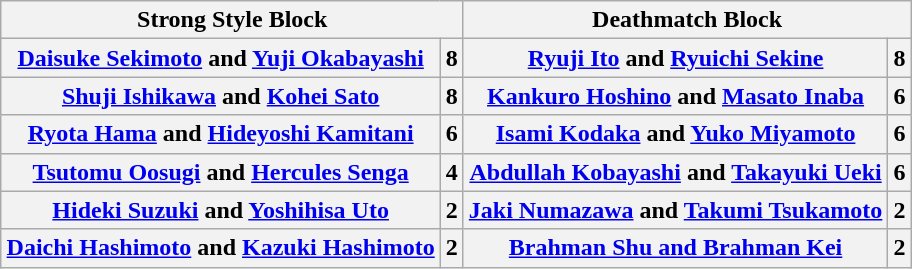<table class="wikitable" style="margin: 1em auto 1em auto">
<tr>
<th colspan="2">Strong Style Block</th>
<th colspan="2">Deathmatch Block</th>
</tr>
<tr>
<th><a href='#'>Daisuke Sekimoto</a> and <a href='#'>Yuji Okabayashi</a></th>
<th>8</th>
<th><a href='#'>Ryuji Ito</a> and <a href='#'>Ryuichi Sekine</a></th>
<th>8</th>
</tr>
<tr>
<th><a href='#'>Shuji Ishikawa</a> and <a href='#'>Kohei Sato</a></th>
<th>8</th>
<th><a href='#'>Kankuro Hoshino</a> and <a href='#'>Masato Inaba</a></th>
<th>6</th>
</tr>
<tr>
<th><a href='#'>Ryota Hama</a> and <a href='#'>Hideyoshi Kamitani</a></th>
<th>6</th>
<th><a href='#'>Isami Kodaka</a> and <a href='#'>Yuko Miyamoto</a></th>
<th>6</th>
</tr>
<tr>
<th><a href='#'>Tsutomu Oosugi</a> and <a href='#'>Hercules Senga</a><br></th>
<th>4</th>
<th><a href='#'>Abdullah Kobayashi</a> and <a href='#'>Takayuki Ueki</a></th>
<th>6</th>
</tr>
<tr>
<th><a href='#'>Hideki Suzuki</a> and <a href='#'>Yoshihisa Uto</a></th>
<th>2</th>
<th><a href='#'>Jaki Numazawa</a> and <a href='#'>Takumi Tsukamoto</a></th>
<th>2</th>
</tr>
<tr>
<th><a href='#'>Daichi Hashimoto</a> and <a href='#'>Kazuki Hashimoto</a></th>
<th>2</th>
<th><a href='#'>Brahman Shu and Brahman Kei<br></a></th>
<th>2</th>
</tr>
</table>
